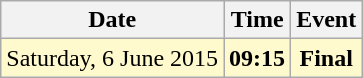<table class = "wikitable" style="text-align:center;">
<tr>
<th>Date</th>
<th>Time</th>
<th>Event</th>
</tr>
<tr style="background-color:lemonchiffon;">
<td>Saturday, 6 June 2015</td>
<td><strong>09:15</strong></td>
<td><strong>Final</strong></td>
</tr>
</table>
